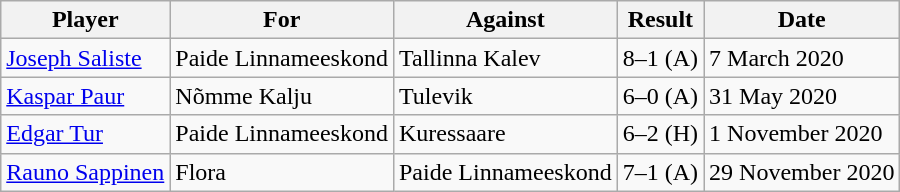<table class="wikitable">
<tr>
<th>Player</th>
<th>For</th>
<th>Against</th>
<th>Result</th>
<th>Date</th>
</tr>
<tr>
<td> <a href='#'>Joseph Saliste</a></td>
<td>Paide Linnameeskond</td>
<td>Tallinna Kalev</td>
<td align=center>8–1 (A)</td>
<td>7 March 2020</td>
</tr>
<tr>
<td> <a href='#'>Kaspar Paur</a></td>
<td>Nõmme Kalju</td>
<td>Tulevik</td>
<td align=center>6–0 (A)</td>
<td>31 May 2020</td>
</tr>
<tr>
<td> <a href='#'>Edgar Tur</a></td>
<td>Paide Linnameeskond</td>
<td>Kuressaare</td>
<td align=center>6–2 (H)</td>
<td>1 November 2020</td>
</tr>
<tr>
<td> <a href='#'>Rauno Sappinen</a></td>
<td>Flora</td>
<td>Paide Linnameeskond</td>
<td align=center>7–1 (A)</td>
<td>29 November 2020</td>
</tr>
</table>
